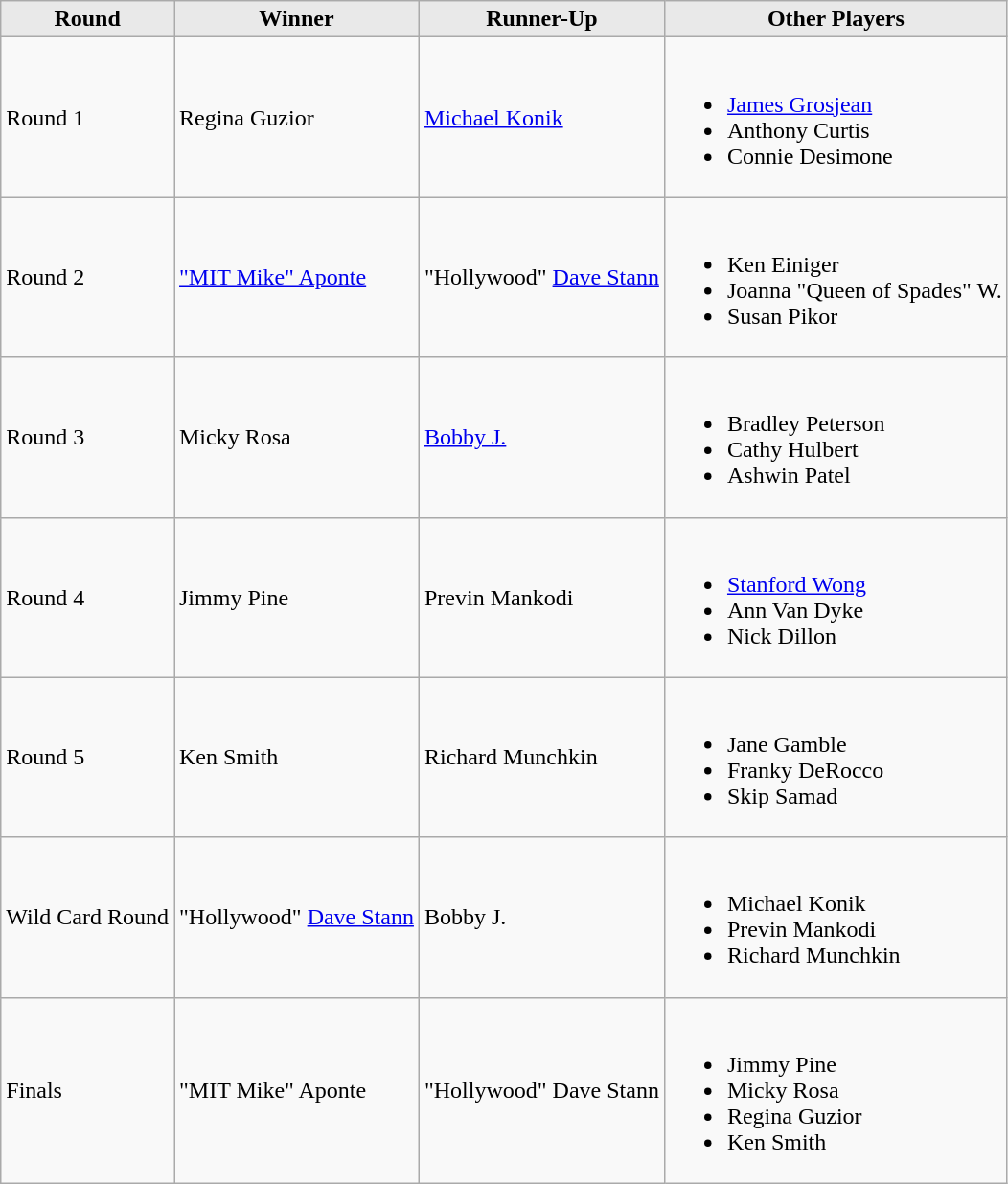<table class="wikitable">
<tr>
<th style="background: #E9E9E9;">Round</th>
<th style="background: #E9E9E9;">Winner</th>
<th style="background: #E9E9E9;">Runner-Up</th>
<th style="background: #E9E9E9;">Other Players</th>
</tr>
<tr>
<td>Round 1</td>
<td>Regina Guzior</td>
<td><a href='#'>Michael Konik</a></td>
<td><br><ul><li><a href='#'>James Grosjean</a></li><li>Anthony Curtis</li><li>Connie Desimone</li></ul></td>
</tr>
<tr>
<td>Round 2</td>
<td><a href='#'>"MIT Mike" Aponte</a></td>
<td>"Hollywood" <a href='#'>Dave Stann</a></td>
<td><br><ul><li>Ken Einiger</li><li>Joanna "Queen of Spades" W.</li><li>Susan Pikor</li></ul></td>
</tr>
<tr>
<td>Round 3</td>
<td>Micky Rosa</td>
<td><a href='#'>Bobby J.</a></td>
<td><br><ul><li>Bradley Peterson</li><li>Cathy Hulbert</li><li>Ashwin Patel</li></ul></td>
</tr>
<tr>
<td>Round 4</td>
<td>Jimmy Pine</td>
<td>Previn Mankodi</td>
<td><br><ul><li><a href='#'>Stanford Wong</a></li><li>Ann Van Dyke</li><li>Nick Dillon</li></ul></td>
</tr>
<tr>
<td>Round 5</td>
<td>Ken Smith</td>
<td>Richard Munchkin</td>
<td><br><ul><li>Jane Gamble</li><li>Franky DeRocco</li><li>Skip Samad</li></ul></td>
</tr>
<tr>
<td>Wild Card Round</td>
<td>"Hollywood" <a href='#'>Dave Stann</a></td>
<td>Bobby J.</td>
<td><br><ul><li>Michael Konik</li><li>Previn Mankodi</li><li>Richard Munchkin</li></ul></td>
</tr>
<tr>
<td>Finals</td>
<td>"MIT Mike" Aponte</td>
<td>"Hollywood" Dave Stann</td>
<td><br><ul><li>Jimmy Pine</li><li>Micky Rosa</li><li>Regina Guzior</li><li>Ken Smith</li></ul></td>
</tr>
</table>
